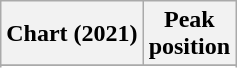<table class="wikitable sortable plainrowheaders" style="text-align:center">
<tr>
<th scope="col">Chart (2021)</th>
<th scope="col">Peak<br>position</th>
</tr>
<tr>
</tr>
<tr>
</tr>
</table>
